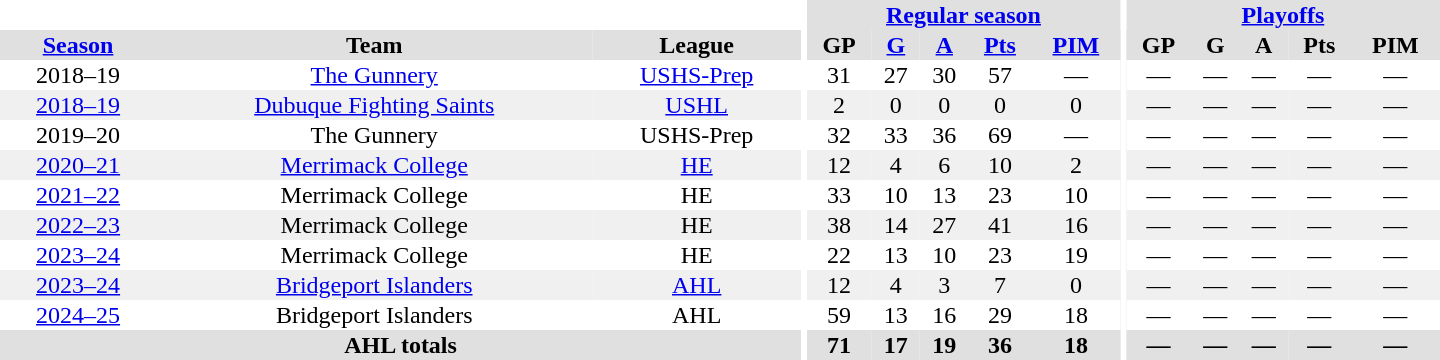<table border="0" cellpadding="1" cellspacing="0" style="text-align:center; width:60em">
<tr bgcolor="#e0e0e0">
<th colspan="3" bgcolor="#ffffff"></th>
<th rowspan="100" bgcolor="#ffffff"></th>
<th colspan="5"><a href='#'>Regular season</a></th>
<th rowspan="100" bgcolor="#ffffff"></th>
<th colspan="5"><a href='#'>Playoffs</a></th>
</tr>
<tr bgcolor="#e0e0e0">
<th><a href='#'>Season</a></th>
<th>Team</th>
<th>League</th>
<th>GP</th>
<th><a href='#'>G</a></th>
<th><a href='#'>A</a></th>
<th><a href='#'>Pts</a></th>
<th><a href='#'>PIM</a></th>
<th>GP</th>
<th>G</th>
<th>A</th>
<th>Pts</th>
<th>PIM</th>
</tr>
<tr>
<td>2018–19</td>
<td><a href='#'>The Gunnery</a></td>
<td><a href='#'>USHS-Prep</a></td>
<td>31</td>
<td>27</td>
<td>30</td>
<td>57</td>
<td>—</td>
<td>—</td>
<td>—</td>
<td>—</td>
<td>—</td>
<td>—</td>
</tr>
<tr bgcolor="f0f0f0">
<td><a href='#'>2018–19</a></td>
<td><a href='#'>Dubuque Fighting Saints</a></td>
<td><a href='#'>USHL</a></td>
<td>2</td>
<td>0</td>
<td>0</td>
<td>0</td>
<td>0</td>
<td>—</td>
<td>—</td>
<td>—</td>
<td>—</td>
<td>—</td>
</tr>
<tr>
<td>2019–20</td>
<td>The Gunnery</td>
<td>USHS-Prep</td>
<td>32</td>
<td>33</td>
<td>36</td>
<td>69</td>
<td>—</td>
<td>—</td>
<td>—</td>
<td>—</td>
<td>—</td>
<td>—</td>
</tr>
<tr bgcolor="f0f0f0">
<td><a href='#'>2020–21</a></td>
<td><a href='#'>Merrimack College</a></td>
<td><a href='#'>HE</a></td>
<td>12</td>
<td>4</td>
<td>6</td>
<td>10</td>
<td>2</td>
<td>—</td>
<td>—</td>
<td>—</td>
<td>—</td>
<td>—</td>
</tr>
<tr>
<td><a href='#'>2021–22</a></td>
<td>Merrimack College</td>
<td>HE</td>
<td>33</td>
<td>10</td>
<td>13</td>
<td>23</td>
<td>10</td>
<td>—</td>
<td>—</td>
<td>—</td>
<td>—</td>
<td>—</td>
</tr>
<tr bgcolor="f0f0f0">
<td><a href='#'>2022–23</a></td>
<td>Merrimack College</td>
<td>HE</td>
<td>38</td>
<td>14</td>
<td>27</td>
<td>41</td>
<td>16</td>
<td>—</td>
<td>—</td>
<td>—</td>
<td>—</td>
<td>—</td>
</tr>
<tr>
<td><a href='#'>2023–24</a></td>
<td>Merrimack College</td>
<td>HE</td>
<td>22</td>
<td>13</td>
<td>10</td>
<td>23</td>
<td>19</td>
<td>—</td>
<td>—</td>
<td>—</td>
<td>—</td>
<td>—</td>
</tr>
<tr bgcolor="f0f0f0">
<td><a href='#'>2023–24</a></td>
<td><a href='#'>Bridgeport Islanders</a></td>
<td><a href='#'>AHL</a></td>
<td>12</td>
<td>4</td>
<td>3</td>
<td>7</td>
<td>0</td>
<td>—</td>
<td>—</td>
<td>—</td>
<td>—</td>
<td>—</td>
</tr>
<tr>
<td><a href='#'>2024–25</a></td>
<td>Bridgeport Islanders</td>
<td>AHL</td>
<td>59</td>
<td>13</td>
<td>16</td>
<td>29</td>
<td>18</td>
<td>—</td>
<td>—</td>
<td>—</td>
<td>—</td>
<td>—</td>
</tr>
<tr bgcolor="#e0e0e0">
<th colspan="3">AHL totals</th>
<th>71</th>
<th>17</th>
<th>19</th>
<th>36</th>
<th>18</th>
<th>—</th>
<th>—</th>
<th>—</th>
<th>—</th>
<th>—</th>
</tr>
</table>
